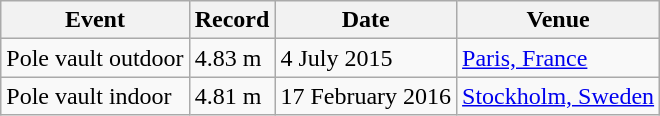<table class=wikitable>
<tr>
<th>Event</th>
<th>Record</th>
<th>Date</th>
<th>Venue</th>
</tr>
<tr>
<td>Pole vault outdoor</td>
<td>4.83 m</td>
<td>4 July 2015</td>
<td><a href='#'>Paris, France</a></td>
</tr>
<tr>
<td>Pole vault indoor</td>
<td>4.81 m</td>
<td>17 February 2016</td>
<td><a href='#'>Stockholm, Sweden</a></td>
</tr>
</table>
